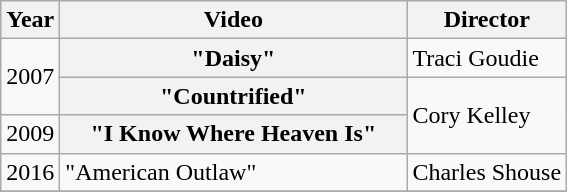<table class="wikitable plainrowheaders">
<tr>
<th>Year</th>
<th style="width:14em;">Video</th>
<th>Director</th>
</tr>
<tr>
<td rowspan="2">2007</td>
<th scope="row">"Daisy"</th>
<td>Traci Goudie</td>
</tr>
<tr>
<th scope="row">"Countrified"</th>
<td rowspan="2">Cory Kelley</td>
</tr>
<tr>
<td>2009</td>
<th scope="row">"I Know Where Heaven Is"</th>
</tr>
<tr>
<td>2016</td>
<td>"American Outlaw"</td>
<td>Charles Shouse</td>
</tr>
<tr>
</tr>
</table>
